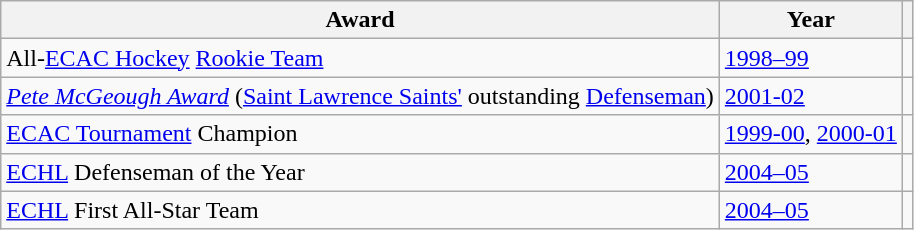<table class="wikitable">
<tr>
<th>Award</th>
<th>Year</th>
<th></th>
</tr>
<tr>
<td>All-<a href='#'>ECAC Hockey</a> <a href='#'>Rookie Team</a></td>
<td><a href='#'>1998–99</a></td>
<td></td>
</tr>
<tr>
<td><em><a href='#'>Pete McGeough Award</a></em> (<a href='#'>Saint Lawrence Saints'</a> outstanding <a href='#'>Defenseman</a>)</td>
<td><a href='#'>2001-02</a></td>
<td></td>
</tr>
<tr>
<td><a href='#'>ECAC Tournament</a> Champion</td>
<td><a href='#'>1999-00</a>, <a href='#'>2000-01</a></td>
<td></td>
</tr>
<tr>
<td><a href='#'>ECHL</a> Defenseman of the Year</td>
<td><a href='#'>2004–05</a></td>
<td></td>
</tr>
<tr>
<td><a href='#'>ECHL</a> First All-Star Team</td>
<td><a href='#'>2004–05</a></td>
<td></td>
</tr>
</table>
